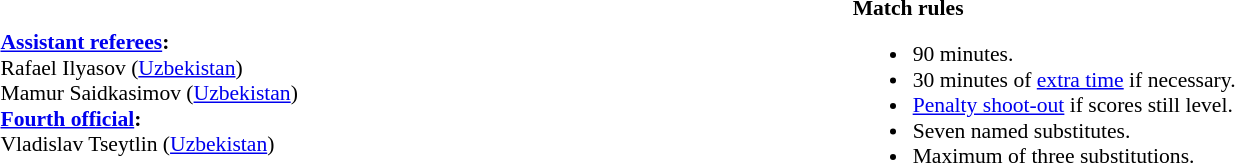<table width=100% style="font-size: 90%">
<tr>
<td><br><strong><a href='#'>Assistant referees</a>:</strong>
<br>Rafael Ilyasov (<a href='#'>Uzbekistan</a>)
<br>Mamur Saidkasimov (<a href='#'>Uzbekistan</a>)
<br><strong><a href='#'>Fourth official</a>:</strong>
<br>Vladislav Tseytlin (<a href='#'>Uzbekistan</a>)</td>
<td width=55% valign=top><br><strong>Match rules</strong><ul><li>90 minutes.</li><li>30 minutes of <a href='#'>extra time</a> if necessary.</li><li><a href='#'>Penalty shoot-out</a> if scores still level.</li><li>Seven named substitutes.</li><li>Maximum of three substitutions.</li></ul></td>
</tr>
</table>
